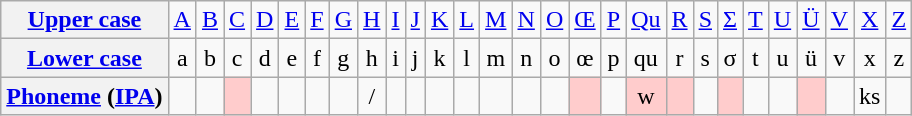<table class="wikitable" style="text-align:center; table-layout:fixed">
<tr>
<th><a href='#'>Upper case</a></th>
<td><a href='#'>A</a></td>
<td><a href='#'>B</a></td>
<td><a href='#'>C</a></td>
<td><a href='#'>D</a></td>
<td><a href='#'>E</a></td>
<td><a href='#'>F</a></td>
<td><a href='#'>G</a></td>
<td><a href='#'>H</a></td>
<td><a href='#'>I</a></td>
<td><a href='#'>J</a></td>
<td><a href='#'>K</a></td>
<td><a href='#'>L</a></td>
<td><a href='#'>M</a></td>
<td><a href='#'>N</a></td>
<td><a href='#'>O</a></td>
<td><a href='#'>Œ</a></td>
<td><a href='#'>P</a></td>
<td><a href='#'>Qu</a></td>
<td><a href='#'>R</a></td>
<td><a href='#'>S</a></td>
<td><a href='#'>Σ</a></td>
<td><a href='#'>T</a></td>
<td><a href='#'>U</a></td>
<td><a href='#'>Ü</a></td>
<td><a href='#'>V</a></td>
<td><a href='#'>X</a></td>
<td><a href='#'>Z</a></td>
</tr>
<tr>
<th><a href='#'>Lower case</a></th>
<td>a</td>
<td>b</td>
<td>c</td>
<td>d</td>
<td>e</td>
<td>f</td>
<td>g</td>
<td>h</td>
<td>i</td>
<td>j</td>
<td>k</td>
<td>l</td>
<td>m</td>
<td>n</td>
<td>o</td>
<td>œ</td>
<td>p</td>
<td>qu</td>
<td>r</td>
<td>s</td>
<td>σ</td>
<td>t</td>
<td>u</td>
<td>ü</td>
<td>v</td>
<td>x</td>
<td>z</td>
</tr>
<tr>
<th><a href='#'>Phoneme</a> (<a href='#'>IPA</a>)</th>
<td></td>
<td></td>
<td style="background-color:#fcc"></td>
<td></td>
<td></td>
<td></td>
<td></td>
<td>/ </td>
<td></td>
<td></td>
<td></td>
<td></td>
<td></td>
<td></td>
<td></td>
<td style="background-color:#fcc"></td>
<td></td>
<td style="background-color:#fcc">w</td>
<td style="background-color:#fcc"> </td>
<td></td>
<td style="background-color:#fcc"></td>
<td></td>
<td></td>
<td style="background-color:#fcc"></td>
<td></td>
<td>ks</td>
<td></td>
</tr>
</table>
